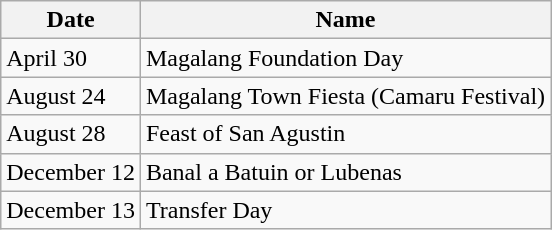<table class="wikitable">
<tr>
<th>Date</th>
<th>Name</th>
</tr>
<tr>
<td>April 30</td>
<td>Magalang Foundation Day</td>
</tr>
<tr>
<td>August 24</td>
<td>Magalang Town Fiesta (Camaru Festival)</td>
</tr>
<tr>
<td>August 28</td>
<td>Feast of San Agustin</td>
</tr>
<tr>
<td>December 12</td>
<td>Banal a Batuin or Lubenas</td>
</tr>
<tr>
<td>December 13</td>
<td>Transfer Day</td>
</tr>
</table>
